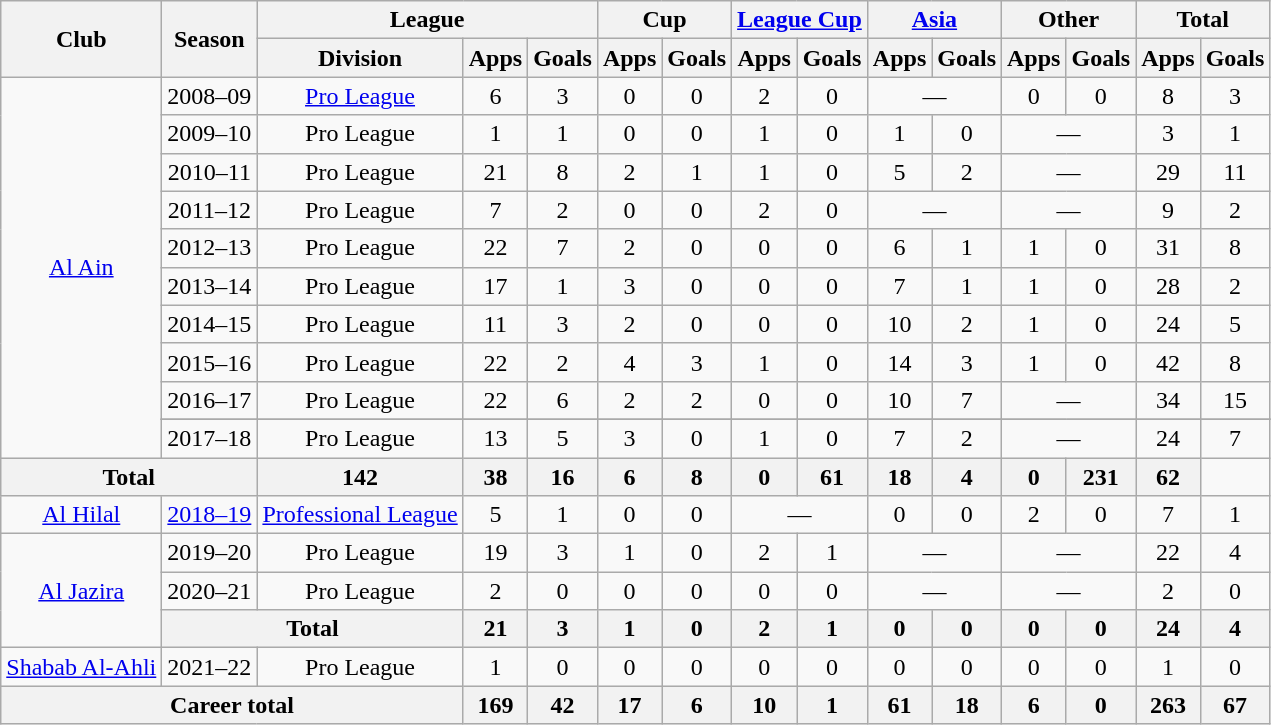<table class="wikitable" style="text-align:center">
<tr>
<th rowspan="2">Club</th>
<th rowspan="2">Season</th>
<th colspan="3">League</th>
<th colspan="2">Cup</th>
<th colspan="2"><a href='#'>League Cup</a></th>
<th colspan="2"><a href='#'>Asia</a></th>
<th colspan="2">Other</th>
<th colspan="2">Total</th>
</tr>
<tr>
<th>Division</th>
<th>Apps</th>
<th>Goals</th>
<th>Apps</th>
<th>Goals</th>
<th>Apps</th>
<th>Goals</th>
<th>Apps</th>
<th>Goals</th>
<th>Apps</th>
<th>Goals</th>
<th>Apps</th>
<th>Goals</th>
</tr>
<tr>
<td rowspan="11"><a href='#'>Al Ain</a></td>
<td>2008–09</td>
<td><a href='#'>Pro League</a></td>
<td>6</td>
<td>3</td>
<td>0</td>
<td>0</td>
<td>2</td>
<td>0</td>
<td colspan="2">—</td>
<td>0</td>
<td>0</td>
<td>8</td>
<td>3</td>
</tr>
<tr>
<td>2009–10</td>
<td>Pro League</td>
<td>1</td>
<td>1</td>
<td>0</td>
<td>0</td>
<td>1</td>
<td>0</td>
<td>1</td>
<td>0</td>
<td colspan="2">—</td>
<td>3</td>
<td>1</td>
</tr>
<tr>
<td>2010–11</td>
<td>Pro League</td>
<td>21</td>
<td>8</td>
<td>2</td>
<td>1</td>
<td>1</td>
<td>0</td>
<td>5</td>
<td>2</td>
<td colspan="2">—</td>
<td>29</td>
<td>11</td>
</tr>
<tr>
<td>2011–12</td>
<td>Pro League</td>
<td>7</td>
<td>2</td>
<td>0</td>
<td>0</td>
<td>2</td>
<td>0</td>
<td colspan="2">—</td>
<td colspan="2">—</td>
<td>9</td>
<td>2</td>
</tr>
<tr>
<td>2012–13</td>
<td>Pro League</td>
<td>22</td>
<td>7</td>
<td>2</td>
<td>0</td>
<td>0</td>
<td>0</td>
<td>6</td>
<td>1</td>
<td>1</td>
<td>0</td>
<td>31</td>
<td>8</td>
</tr>
<tr>
<td>2013–14</td>
<td>Pro League</td>
<td>17</td>
<td>1</td>
<td>3</td>
<td>0</td>
<td>0</td>
<td>0</td>
<td>7</td>
<td>1</td>
<td>1</td>
<td>0</td>
<td>28</td>
<td>2</td>
</tr>
<tr>
<td>2014–15</td>
<td>Pro League</td>
<td>11</td>
<td>3</td>
<td>2</td>
<td>0</td>
<td>0</td>
<td>0</td>
<td>10</td>
<td>2</td>
<td>1</td>
<td>0</td>
<td>24</td>
<td>5</td>
</tr>
<tr>
<td>2015–16</td>
<td>Pro League</td>
<td>22</td>
<td>2</td>
<td>4</td>
<td>3</td>
<td>1</td>
<td>0</td>
<td>14</td>
<td>3</td>
<td>1</td>
<td>0</td>
<td>42</td>
<td>8</td>
</tr>
<tr>
<td>2016–17</td>
<td>Pro League</td>
<td>22</td>
<td>6</td>
<td>2</td>
<td>2</td>
<td>0</td>
<td>0</td>
<td>10</td>
<td>7</td>
<td colspan="2">—</td>
<td>34</td>
<td>15</td>
</tr>
<tr>
</tr>
<tr>
<td>2017–18</td>
<td>Pro League</td>
<td>13</td>
<td>5</td>
<td>3</td>
<td>0</td>
<td>1</td>
<td>0</td>
<td>7</td>
<td>2</td>
<td colspan="2">—</td>
<td>24</td>
<td>7</td>
</tr>
<tr>
<th colspan="2">Total</th>
<th>142</th>
<th>38</th>
<th>16</th>
<th>6</th>
<th>8</th>
<th>0</th>
<th>61</th>
<th>18</th>
<th>4</th>
<th>0</th>
<th>231</th>
<th>62</th>
</tr>
<tr>
<td><a href='#'>Al Hilal</a></td>
<td><a href='#'>2018–19</a></td>
<td><a href='#'>Professional League</a></td>
<td>5</td>
<td>1</td>
<td>0</td>
<td>0</td>
<td colspan="2">—</td>
<td>0</td>
<td>0</td>
<td>2</td>
<td>0</td>
<td>7</td>
<td>1</td>
</tr>
<tr>
<td rowspan="3"><a href='#'>Al Jazira</a></td>
<td>2019–20</td>
<td>Pro League</td>
<td>19</td>
<td>3</td>
<td>1</td>
<td>0</td>
<td>2</td>
<td>1</td>
<td colspan="2">—</td>
<td colspan="2">—</td>
<td>22</td>
<td>4</td>
</tr>
<tr>
<td>2020–21</td>
<td>Pro League</td>
<td>2</td>
<td>0</td>
<td>0</td>
<td>0</td>
<td>0</td>
<td>0</td>
<td colspan="2">—</td>
<td colspan="2">—</td>
<td>2</td>
<td>0</td>
</tr>
<tr>
<th colspan="2">Total</th>
<th>21</th>
<th>3</th>
<th>1</th>
<th>0</th>
<th>2</th>
<th>1</th>
<th>0</th>
<th>0</th>
<th>0</th>
<th>0</th>
<th>24</th>
<th>4</th>
</tr>
<tr>
<td><a href='#'>Shabab Al-Ahli</a></td>
<td>2021–22</td>
<td>Pro League</td>
<td>1</td>
<td>0</td>
<td>0</td>
<td>0</td>
<td>0</td>
<td>0</td>
<td>0</td>
<td>0</td>
<td>0</td>
<td>0</td>
<td>1</td>
<td>0</td>
</tr>
<tr>
<th colspan="3">Career total</th>
<th>169</th>
<th>42</th>
<th>17</th>
<th>6</th>
<th>10</th>
<th>1</th>
<th>61</th>
<th>18</th>
<th>6</th>
<th>0</th>
<th>263</th>
<th>67</th>
</tr>
</table>
